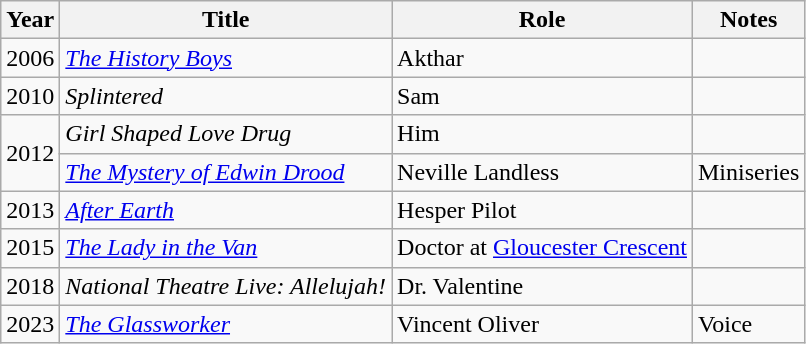<table class="wikitable sortable">
<tr>
<th>Year</th>
<th>Title</th>
<th>Role</th>
<th>Notes</th>
</tr>
<tr>
<td>2006</td>
<td><em><a href='#'>The History Boys</a></em></td>
<td>Akthar</td>
<td></td>
</tr>
<tr>
<td>2010</td>
<td><em>Splintered</em></td>
<td>Sam</td>
<td></td>
</tr>
<tr>
<td rowspan="2">2012</td>
<td><em>Girl Shaped Love Drug</em></td>
<td>Him</td>
<td></td>
</tr>
<tr>
<td><em><a href='#'>The Mystery of Edwin Drood</a></em></td>
<td>Neville Landless</td>
<td>Miniseries</td>
</tr>
<tr>
<td>2013</td>
<td><em><a href='#'>After Earth</a></em></td>
<td>Hesper Pilot</td>
<td></td>
</tr>
<tr>
<td>2015</td>
<td><em><a href='#'>The Lady in the Van</a></em></td>
<td>Doctor at <a href='#'>Gloucester Crescent</a></td>
<td></td>
</tr>
<tr>
<td>2018</td>
<td><em>National Theatre Live: Allelujah!</em></td>
<td>Dr. Valentine</td>
<td></td>
</tr>
<tr>
<td>2023</td>
<td><em><a href='#'>The Glassworker</a></em></td>
<td>Vincent Oliver</td>
<td>Voice</td>
</tr>
</table>
